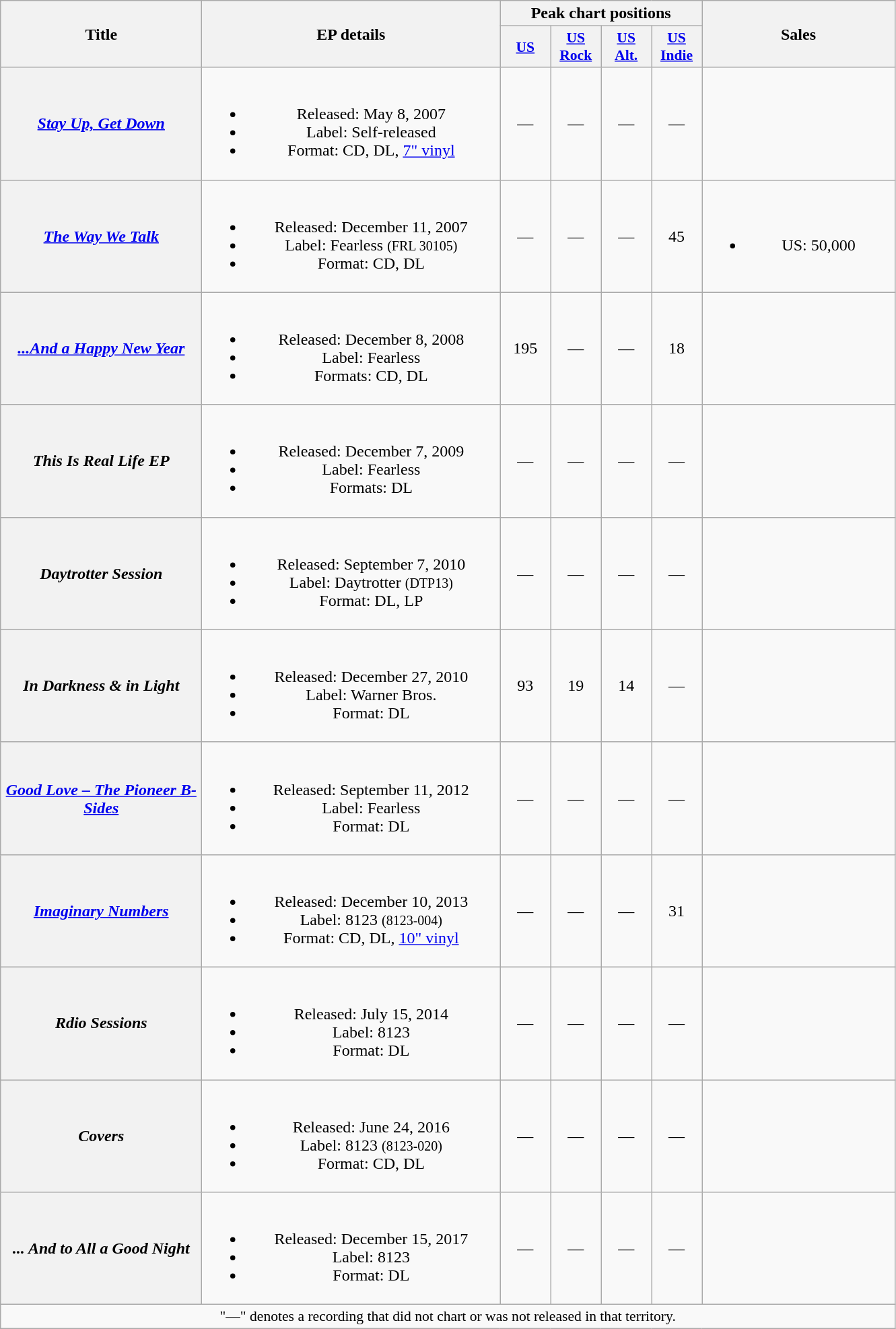<table class="wikitable plainrowheaders" style="text-align:center;">
<tr>
<th scope="col" rowspan="2" style="width:12em;">Title</th>
<th scope="col" rowspan="2" style="width:18em;">EP details</th>
<th scope="col" colspan="4">Peak chart positions</th>
<th scope="col" rowspan="2" style="width:11.5em;">Sales</th>
</tr>
<tr>
<th scope="col" style="width:3em;font-size:90%;"><a href='#'>US</a><br></th>
<th scope="col" style="width:3em;font-size:90%;"><a href='#'>US<br>Rock</a><br></th>
<th scope="col" style="width:3em;font-size:90%;"><a href='#'>US<br>Alt.</a><br></th>
<th scope="col" style="width:3em;font-size:90%;"><a href='#'>US Indie</a><br></th>
</tr>
<tr>
<th scope="row"><em><a href='#'>Stay Up, Get Down</a></em></th>
<td><br><ul><li>Released: May 8, 2007</li><li>Label: Self-released</li><li>Format: CD, DL, <a href='#'>7" vinyl</a></li></ul></td>
<td>—</td>
<td>—</td>
<td>—</td>
<td>—</td>
<td></td>
</tr>
<tr>
<th scope="row"><em><a href='#'>The Way We Talk</a></em></th>
<td><br><ul><li>Released: December 11, 2007</li><li>Label: Fearless <small>(FRL 30105)</small></li><li>Format: CD, DL</li></ul></td>
<td>—</td>
<td>—</td>
<td>—</td>
<td>45</td>
<td><br><ul><li>US: 50,000</li></ul></td>
</tr>
<tr>
<th scope="row"><em><a href='#'>...And a Happy New Year</a></em></th>
<td><br><ul><li>Released: December 8, 2008</li><li>Label: Fearless</li><li>Formats: CD, DL</li></ul></td>
<td>195</td>
<td>—</td>
<td>—</td>
<td>18</td>
<td></td>
</tr>
<tr>
<th scope="row"><em>This Is Real Life EP</em></th>
<td><br><ul><li>Released: December 7, 2009</li><li>Label: Fearless</li><li>Formats: DL</li></ul></td>
<td>—</td>
<td>—</td>
<td>—</td>
<td>—</td>
<td></td>
</tr>
<tr>
<th scope="row"><em>Daytrotter Session</em></th>
<td><br><ul><li>Released: September 7, 2010</li><li>Label: Daytrotter <small>(DTP13)</small></li><li>Format: DL, LP</li></ul></td>
<td>—</td>
<td>—</td>
<td>—</td>
<td>—</td>
<td></td>
</tr>
<tr>
<th scope="row"><em>In Darkness & in Light</em></th>
<td><br><ul><li>Released: December 27, 2010</li><li>Label: Warner Bros.</li><li>Format: DL</li></ul></td>
<td>93</td>
<td>19</td>
<td>14</td>
<td>—</td>
<td></td>
</tr>
<tr>
<th scope="row"><em><a href='#'>Good Love – The Pioneer B-Sides</a></em></th>
<td><br><ul><li>Released: September 11, 2012</li><li>Label: Fearless</li><li>Format: DL</li></ul></td>
<td>—</td>
<td>—</td>
<td>—</td>
<td>—</td>
<td></td>
</tr>
<tr>
<th scope="row"><em><a href='#'>Imaginary Numbers</a></em></th>
<td><br><ul><li>Released: December 10, 2013</li><li>Label: 8123 <small>(8123-004)</small></li><li>Format: CD, DL, <a href='#'>10" vinyl</a></li></ul></td>
<td>—</td>
<td>—</td>
<td>—</td>
<td>31</td>
<td></td>
</tr>
<tr>
<th scope="row"><em>Rdio Sessions</em></th>
<td><br><ul><li>Released: July 15, 2014</li><li>Label: 8123</li><li>Format: DL</li></ul></td>
<td>—</td>
<td>—</td>
<td>—</td>
<td>—</td>
<td></td>
</tr>
<tr>
<th scope="row"><em>Covers</em></th>
<td><br><ul><li>Released: June 24, 2016</li><li>Label: 8123 <small>(8123-020)</small></li><li>Format: CD, DL</li></ul></td>
<td>—</td>
<td>—</td>
<td>—</td>
<td>—</td>
<td></td>
</tr>
<tr>
<th scope="row"><em>... And to All a Good Night</em></th>
<td><br><ul><li>Released: December 15, 2017</li><li>Label: 8123</li><li>Format: DL</li></ul></td>
<td>—</td>
<td>—</td>
<td>—</td>
<td>—</td>
<td></td>
</tr>
<tr>
<td colspan="8" style="font-size:90%">"—" denotes a recording that did not chart or was not released in that territory.</td>
</tr>
</table>
